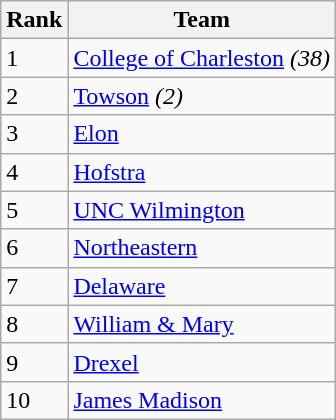<table class="wikitable">
<tr>
<th>Rank</th>
<th>Team</th>
</tr>
<tr>
<td>1</td>
<td><a href='#'>College of Charleston</a> <em>(38)</em></td>
</tr>
<tr>
<td>2</td>
<td><a href='#'>Towson</a> <em>(2)</em></td>
</tr>
<tr>
<td>3</td>
<td><a href='#'>Elon</a></td>
</tr>
<tr>
<td>4</td>
<td><a href='#'>Hofstra</a></td>
</tr>
<tr>
<td>5</td>
<td><a href='#'>UNC Wilmington</a></td>
</tr>
<tr>
<td>6</td>
<td><a href='#'>Northeastern</a></td>
</tr>
<tr>
<td>7</td>
<td><a href='#'>Delaware</a></td>
</tr>
<tr>
<td>8</td>
<td><a href='#'>William & Mary</a></td>
</tr>
<tr>
<td>9</td>
<td><a href='#'>Drexel</a></td>
</tr>
<tr>
<td>10</td>
<td><a href='#'>James Madison</a></td>
</tr>
</table>
